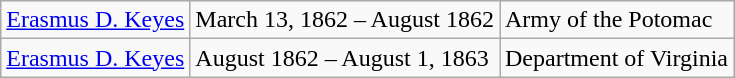<table class="wikitable">
<tr>
<td><a href='#'>Erasmus D. Keyes</a></td>
<td>March 13, 1862 – August 1862</td>
<td>Army of the Potomac</td>
</tr>
<tr>
<td><a href='#'>Erasmus D. Keyes</a></td>
<td>August 1862 – August 1, 1863</td>
<td>Department of Virginia</td>
</tr>
</table>
